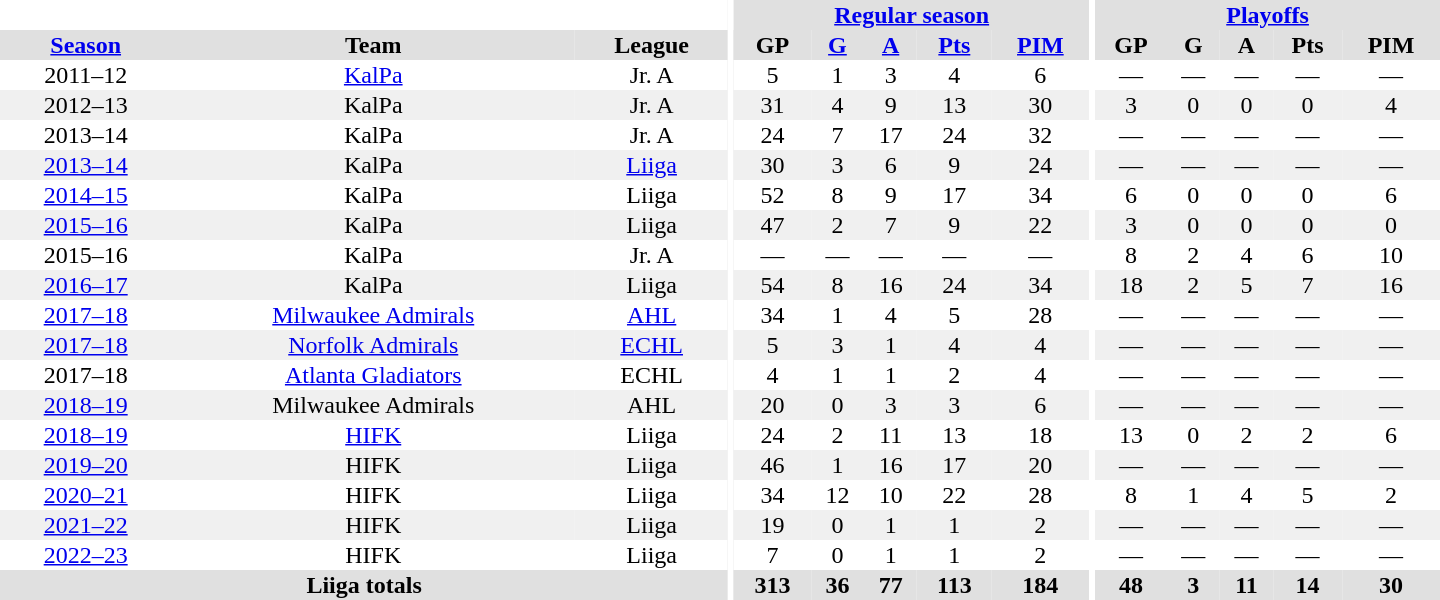<table border="0" cellpadding="1" cellspacing="0" style="text-align:center; width:60em">
<tr bgcolor="#e0e0e0">
<th colspan="3" bgcolor="#ffffff"></th>
<th rowspan="99" bgcolor="#ffffff"></th>
<th colspan="5"><a href='#'>Regular season</a></th>
<th rowspan="99" bgcolor="#ffffff"></th>
<th colspan="5"><a href='#'>Playoffs</a></th>
</tr>
<tr bgcolor="#e0e0e0">
<th><a href='#'>Season</a></th>
<th>Team</th>
<th>League</th>
<th>GP</th>
<th><a href='#'>G</a></th>
<th><a href='#'>A</a></th>
<th><a href='#'>Pts</a></th>
<th><a href='#'>PIM</a></th>
<th>GP</th>
<th>G</th>
<th>A</th>
<th>Pts</th>
<th>PIM</th>
</tr>
<tr>
<td>2011–12</td>
<td><a href='#'>KalPa</a></td>
<td>Jr. A</td>
<td>5</td>
<td>1</td>
<td>3</td>
<td>4</td>
<td>6</td>
<td>—</td>
<td>—</td>
<td>—</td>
<td>—</td>
<td>—</td>
</tr>
<tr bgcolor="#f0f0f0">
<td>2012–13</td>
<td>KalPa</td>
<td>Jr. A</td>
<td>31</td>
<td>4</td>
<td>9</td>
<td>13</td>
<td>30</td>
<td>3</td>
<td>0</td>
<td>0</td>
<td>0</td>
<td>4</td>
</tr>
<tr>
<td>2013–14</td>
<td>KalPa</td>
<td>Jr. A</td>
<td>24</td>
<td>7</td>
<td>17</td>
<td>24</td>
<td>32</td>
<td>—</td>
<td>—</td>
<td>—</td>
<td>—</td>
<td>—</td>
</tr>
<tr bgcolor="#f0f0f0">
<td><a href='#'>2013–14</a></td>
<td>KalPa</td>
<td><a href='#'>Liiga</a></td>
<td>30</td>
<td>3</td>
<td>6</td>
<td>9</td>
<td>24</td>
<td>—</td>
<td>—</td>
<td>—</td>
<td>—</td>
<td>—</td>
</tr>
<tr>
<td><a href='#'>2014–15</a></td>
<td>KalPa</td>
<td>Liiga</td>
<td>52</td>
<td>8</td>
<td>9</td>
<td>17</td>
<td>34</td>
<td>6</td>
<td>0</td>
<td>0</td>
<td>0</td>
<td>6</td>
</tr>
<tr bgcolor="#f0f0f0">
<td><a href='#'>2015–16</a></td>
<td>KalPa</td>
<td>Liiga</td>
<td>47</td>
<td>2</td>
<td>7</td>
<td>9</td>
<td>22</td>
<td>3</td>
<td>0</td>
<td>0</td>
<td>0</td>
<td>0</td>
</tr>
<tr>
<td>2015–16</td>
<td>KalPa</td>
<td>Jr. A</td>
<td>—</td>
<td>—</td>
<td>—</td>
<td>—</td>
<td>—</td>
<td>8</td>
<td>2</td>
<td>4</td>
<td>6</td>
<td>10</td>
</tr>
<tr bgcolor="#f0f0f0">
<td><a href='#'>2016–17</a></td>
<td>KalPa</td>
<td>Liiga</td>
<td>54</td>
<td>8</td>
<td>16</td>
<td>24</td>
<td>34</td>
<td>18</td>
<td>2</td>
<td>5</td>
<td>7</td>
<td>16</td>
</tr>
<tr>
<td><a href='#'>2017–18</a></td>
<td><a href='#'>Milwaukee Admirals</a></td>
<td><a href='#'>AHL</a></td>
<td>34</td>
<td>1</td>
<td>4</td>
<td>5</td>
<td>28</td>
<td>—</td>
<td>—</td>
<td>—</td>
<td>—</td>
<td>—</td>
</tr>
<tr bgcolor="#f0f0f0">
<td><a href='#'>2017–18</a></td>
<td><a href='#'>Norfolk Admirals</a></td>
<td><a href='#'>ECHL</a></td>
<td>5</td>
<td>3</td>
<td>1</td>
<td>4</td>
<td>4</td>
<td>—</td>
<td>—</td>
<td>—</td>
<td>—</td>
<td>—</td>
</tr>
<tr>
<td>2017–18</td>
<td><a href='#'>Atlanta Gladiators</a></td>
<td>ECHL</td>
<td>4</td>
<td>1</td>
<td>1</td>
<td>2</td>
<td>4</td>
<td>—</td>
<td>—</td>
<td>—</td>
<td>—</td>
<td>—</td>
</tr>
<tr bgcolor="#f0f0f0">
<td><a href='#'>2018–19</a></td>
<td>Milwaukee Admirals</td>
<td>AHL</td>
<td>20</td>
<td>0</td>
<td>3</td>
<td>3</td>
<td>6</td>
<td>—</td>
<td>—</td>
<td>—</td>
<td>—</td>
<td>—</td>
</tr>
<tr>
<td><a href='#'>2018–19</a></td>
<td><a href='#'>HIFK</a></td>
<td>Liiga</td>
<td>24</td>
<td>2</td>
<td>11</td>
<td>13</td>
<td>18</td>
<td>13</td>
<td>0</td>
<td>2</td>
<td>2</td>
<td>6</td>
</tr>
<tr bgcolor="#f0f0f0">
<td><a href='#'>2019–20</a></td>
<td>HIFK</td>
<td>Liiga</td>
<td>46</td>
<td>1</td>
<td>16</td>
<td>17</td>
<td>20</td>
<td>—</td>
<td>—</td>
<td>—</td>
<td>—</td>
<td>—</td>
</tr>
<tr>
<td><a href='#'>2020–21</a></td>
<td>HIFK</td>
<td>Liiga</td>
<td>34</td>
<td>12</td>
<td>10</td>
<td>22</td>
<td>28</td>
<td>8</td>
<td>1</td>
<td>4</td>
<td>5</td>
<td>2</td>
</tr>
<tr bgcolor="#f0f0f0">
<td><a href='#'>2021–22</a></td>
<td>HIFK</td>
<td>Liiga</td>
<td>19</td>
<td>0</td>
<td>1</td>
<td>1</td>
<td>2</td>
<td>—</td>
<td>—</td>
<td>—</td>
<td>—</td>
<td>—</td>
</tr>
<tr>
<td><a href='#'>2022–23</a></td>
<td>HIFK</td>
<td>Liiga</td>
<td>7</td>
<td>0</td>
<td>1</td>
<td>1</td>
<td>2</td>
<td>—</td>
<td>—</td>
<td>—</td>
<td>—</td>
<td>—</td>
</tr>
<tr bgcolor="#e0e0e0">
<th colspan="3">Liiga totals</th>
<th>313</th>
<th>36</th>
<th>77</th>
<th>113</th>
<th>184</th>
<th>48</th>
<th>3</th>
<th>11</th>
<th>14</th>
<th>30</th>
</tr>
</table>
